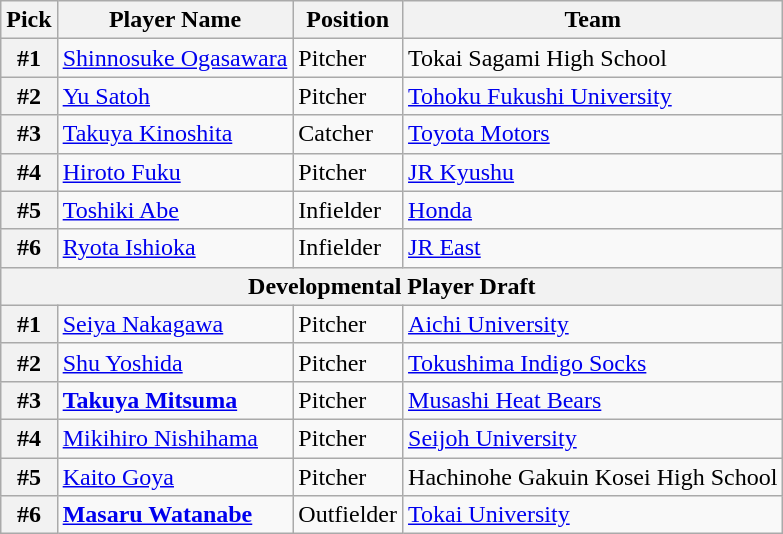<table class="wikitable">
<tr>
<th>Pick</th>
<th>Player Name</th>
<th>Position</th>
<th>Team</th>
</tr>
<tr>
<th>#1</th>
<td><a href='#'>Shinnosuke Ogasawara</a></td>
<td>Pitcher</td>
<td>Tokai Sagami High School</td>
</tr>
<tr>
<th>#2</th>
<td><a href='#'>Yu Satoh</a></td>
<td>Pitcher</td>
<td><a href='#'>Tohoku Fukushi University</a></td>
</tr>
<tr>
<th>#3</th>
<td><a href='#'>Takuya Kinoshita</a></td>
<td>Catcher</td>
<td><a href='#'>Toyota Motors</a></td>
</tr>
<tr>
<th>#4</th>
<td><a href='#'>Hiroto Fuku</a></td>
<td>Pitcher</td>
<td><a href='#'>JR Kyushu</a></td>
</tr>
<tr>
<th>#5</th>
<td><a href='#'>Toshiki Abe</a></td>
<td>Infielder</td>
<td><a href='#'>Honda</a></td>
</tr>
<tr>
<th>#6</th>
<td><a href='#'>Ryota Ishioka</a></td>
<td>Infielder</td>
<td><a href='#'>JR East</a></td>
</tr>
<tr>
<th colspan="5">Developmental Player Draft</th>
</tr>
<tr>
<th>#1</th>
<td><a href='#'>Seiya Nakagawa</a></td>
<td>Pitcher</td>
<td><a href='#'>Aichi University</a></td>
</tr>
<tr>
<th>#2</th>
<td><a href='#'>Shu Yoshida</a></td>
<td>Pitcher</td>
<td><a href='#'>Tokushima Indigo Socks</a></td>
</tr>
<tr>
<th>#3</th>
<td><strong><a href='#'>Takuya Mitsuma</a></strong></td>
<td>Pitcher</td>
<td><a href='#'>Musashi Heat Bears</a></td>
</tr>
<tr>
<th>#4</th>
<td><a href='#'>Mikihiro Nishihama</a></td>
<td>Pitcher</td>
<td><a href='#'>Seijoh University</a></td>
</tr>
<tr>
<th>#5</th>
<td><a href='#'>Kaito Goya</a></td>
<td>Pitcher</td>
<td>Hachinohe Gakuin Kosei High School</td>
</tr>
<tr>
<th>#6</th>
<td><strong><a href='#'>Masaru Watanabe</a></strong></td>
<td>Outfielder</td>
<td><a href='#'>Tokai University</a></td>
</tr>
</table>
